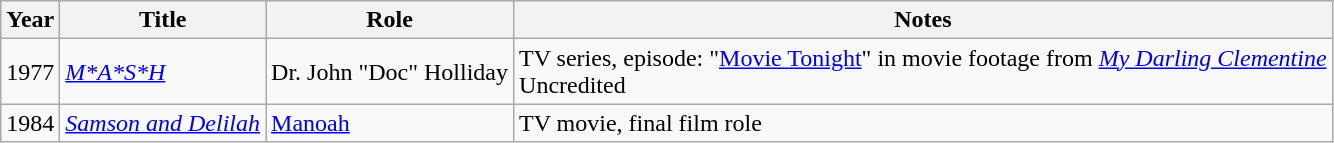<table class="wikitable sortable">
<tr>
<th>Year</th>
<th>Title</th>
<th>Role</th>
<th class="unsortable">Notes</th>
</tr>
<tr>
<td>1977</td>
<td><em><a href='#'>M*A*S*H</a></em></td>
<td>Dr. John "Doc" Holliday</td>
<td>TV series, episode: "<a href='#'>Movie Tonight</a>" in movie footage from <em><a href='#'>My Darling Clementine</a></em><br>Uncredited</td>
</tr>
<tr>
<td>1984</td>
<td><em><a href='#'>Samson and Delilah</a></em></td>
<td><a href='#'>Manoah</a></td>
<td>TV movie, final film role</td>
</tr>
</table>
